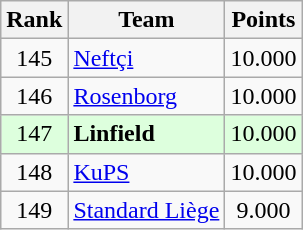<table class="wikitable" style="text-align: center;">
<tr>
<th>Rank</th>
<th>Team</th>
<th>Points</th>
</tr>
<tr>
<td>145</td>
<td align="left"> <a href='#'>Neftçi</a></td>
<td>10.000</td>
</tr>
<tr>
<td>146</td>
<td align="left"> <a href='#'>Rosenborg</a></td>
<td>10.000</td>
</tr>
<tr bgcolor="#ddffdd">
<td>147</td>
<td align="left"> <strong>Linfield</strong></td>
<td>10.000</td>
</tr>
<tr>
<td>148</td>
<td align="left"> <a href='#'>KuPS</a></td>
<td>10.000</td>
</tr>
<tr>
<td>149</td>
<td align="left"> <a href='#'>Standard Liège</a></td>
<td>9.000</td>
</tr>
</table>
